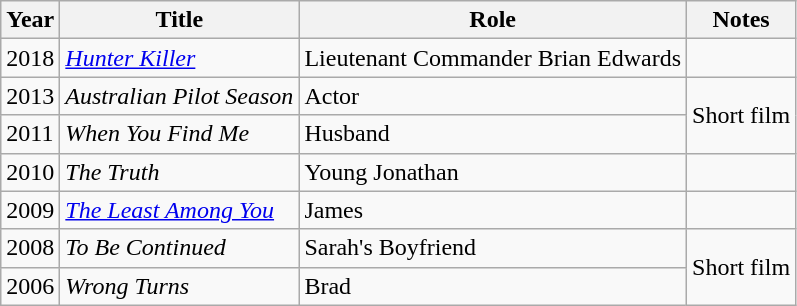<table class="wikitable sortable">
<tr>
<th>Year</th>
<th>Title</th>
<th>Role</th>
<th>Notes</th>
</tr>
<tr>
<td>2018</td>
<td><em><a href='#'>Hunter Killer</a></em></td>
<td>Lieutenant Commander Brian Edwards</td>
<td></td>
</tr>
<tr>
<td>2013</td>
<td><em>Australian Pilot Season</em></td>
<td>Actor</td>
<td rowspan="2">Short film</td>
</tr>
<tr>
<td>2011</td>
<td><em>When You Find Me</em></td>
<td>Husband</td>
</tr>
<tr>
<td>2010</td>
<td><em>The Truth</em></td>
<td>Young Jonathan</td>
<td></td>
</tr>
<tr>
<td>2009</td>
<td><em><a href='#'>The Least Among You</a></em></td>
<td>James</td>
<td></td>
</tr>
<tr>
<td>2008</td>
<td><em>To Be Continued</em></td>
<td>Sarah's Boyfriend</td>
<td rowspan="2">Short film</td>
</tr>
<tr>
<td>2006</td>
<td><em>Wrong Turns</em></td>
<td>Brad</td>
</tr>
</table>
